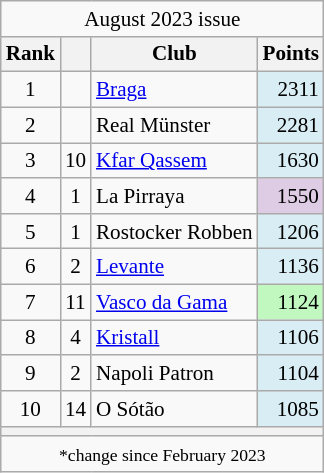<table class="wikitable" style="font-size:88%">
<tr align=center>
<td colspan=4>August 2023 issue</td>
</tr>
<tr>
<th>Rank</th>
<th></th>
<th>Club</th>
<th>Points</th>
</tr>
<tr>
<td align="center">1</td>
<td align="center"></td>
<td> <a href='#'>Braga</a></td>
<td align=right bgcolor=#d9edf4>2311</td>
</tr>
<tr>
<td align="center">2</td>
<td align="center"></td>
<td> Real Münster</td>
<td align=right bgcolor=#d9edf4>2281</td>
</tr>
<tr>
<td align="center">3</td>
<td align="center"> 10</td>
<td> <a href='#'>Kfar Qassem</a></td>
<td align=right bgcolor=#d9edf4>1630</td>
</tr>
<tr>
<td align="center">4</td>
<td align="center"> 1</td>
<td> La Pirraya</td>
<td align=right bgcolor=#decbe4>1550</td>
</tr>
<tr>
<td align="center">5</td>
<td align="center"> 1</td>
<td> Rostocker Robben</td>
<td align=right bgcolor=#d9edf4>1206</td>
</tr>
<tr>
<td align="center">6</td>
<td align="center"> 2</td>
<td> <a href='#'>Levante</a></td>
<td align=right bgcolor=#d9edf4>1136</td>
</tr>
<tr>
<td align="center">7</td>
<td align="center"> 11</td>
<td> <a href='#'>Vasco da Gama</a></td>
<td align=right bgcolor=#c0f8c0>1124</td>
</tr>
<tr>
<td align="center">8</td>
<td align="center"> 4</td>
<td> <a href='#'>Kristall</a></td>
<td align=right bgcolor=#d9edf4>1106</td>
</tr>
<tr>
<td align="center">9</td>
<td align="center"> 2</td>
<td> Napoli Patron</td>
<td align=right bgcolor=#d9edf4>1104</td>
</tr>
<tr>
<td align="center">10</td>
<td align="center"> 14</td>
<td> O Sótão</td>
<td align=right bgcolor=#d9edf4>1085</td>
</tr>
<tr>
<th colspan=4></th>
</tr>
<tr align=center>
<td colspan=4><small>*change since February 2023</small></td>
</tr>
</table>
